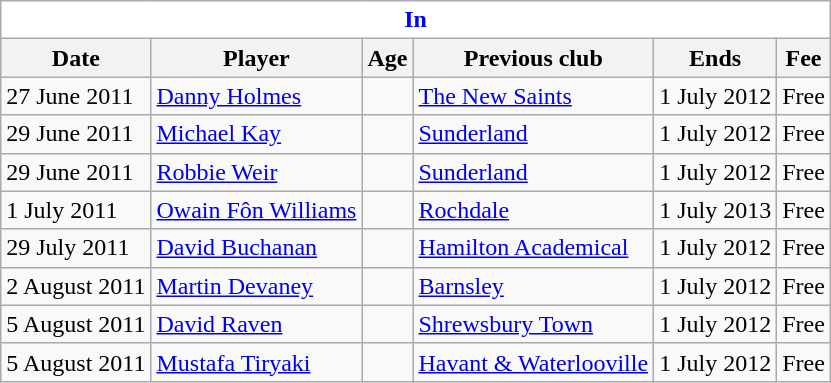<table class="wikitable">
<tr>
<th colspan="6" style="background:white; color:blue; ">In</th>
</tr>
<tr>
<th>Date</th>
<th>Player</th>
<th>Age</th>
<th>Previous club</th>
<th>Ends</th>
<th>Fee</th>
</tr>
<tr>
<td>27 June 2011</td>
<td> <a href='#'>Danny Holmes</a></td>
<td></td>
<td><a href='#'>The New Saints</a></td>
<td>1 July 2012</td>
<td>Free</td>
</tr>
<tr>
<td>29 June 2011</td>
<td> <a href='#'>Michael Kay</a></td>
<td></td>
<td><a href='#'>Sunderland</a></td>
<td>1 July 2012</td>
<td>Free</td>
</tr>
<tr>
<td>29 June 2011</td>
<td> <a href='#'>Robbie Weir</a></td>
<td></td>
<td><a href='#'>Sunderland</a></td>
<td>1 July 2012</td>
<td>Free</td>
</tr>
<tr>
<td>1 July 2011</td>
<td> <a href='#'>Owain Fôn Williams</a></td>
<td></td>
<td><a href='#'>Rochdale</a></td>
<td>1 July 2013</td>
<td>Free</td>
</tr>
<tr>
<td>29 July 2011</td>
<td> <a href='#'>David Buchanan</a></td>
<td></td>
<td><a href='#'>Hamilton Academical</a></td>
<td>1 July 2012</td>
<td>Free</td>
</tr>
<tr>
<td>2 August 2011</td>
<td> <a href='#'>Martin Devaney</a></td>
<td></td>
<td><a href='#'>Barnsley</a></td>
<td>1 July 2012</td>
<td>Free</td>
</tr>
<tr>
<td>5 August 2011</td>
<td> <a href='#'>David Raven</a></td>
<td></td>
<td><a href='#'>Shrewsbury Town</a></td>
<td>1 July 2012</td>
<td>Free</td>
</tr>
<tr>
<td>5 August 2011</td>
<td> <a href='#'>Mustafa Tiryaki</a></td>
<td></td>
<td><a href='#'>Havant & Waterlooville</a></td>
<td>1 July 2012</td>
<td>Free</td>
</tr>
</table>
